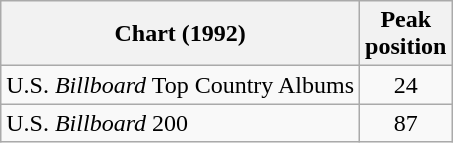<table class="wikitable">
<tr>
<th>Chart (1992)</th>
<th>Peak<br>position</th>
</tr>
<tr>
<td>U.S. <em>Billboard</em> Top Country Albums</td>
<td align="center">24</td>
</tr>
<tr>
<td>U.S. <em>Billboard</em> 200</td>
<td align="center">87</td>
</tr>
</table>
